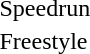<table>
<tr>
<td>Speedrun<br></td>
<td></td>
<td></td>
<td></td>
</tr>
<tr>
<td>Freestyle<br></td>
<td></td>
<td></td>
<td></td>
</tr>
</table>
